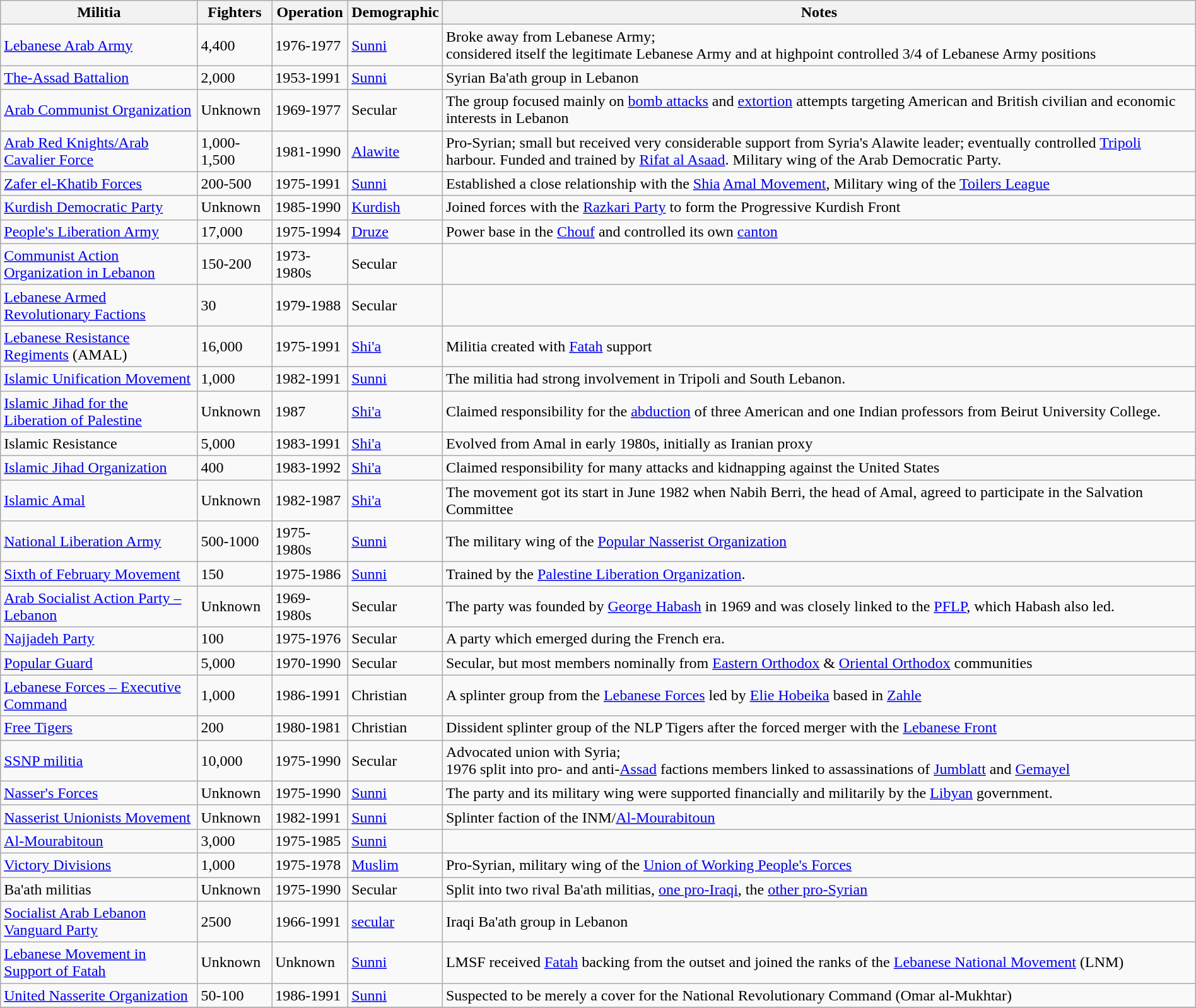<table class="wikitable sortable" width="100%">
<tr>
<th>Militia</th>
<th>Fighters</th>
<th>Operation</th>
<th>Demographic</th>
<th>Notes</th>
</tr>
<tr>
<td><a href='#'>Lebanese Arab Army</a></td>
<td>4,400</td>
<td>1976-1977</td>
<td><a href='#'>Sunni</a></td>
<td>Broke away from Lebanese Army;<br>considered itself the legitimate Lebanese Army and at highpoint controlled 3/4 of Lebanese Army positions</td>
</tr>
<tr>
<td><a href='#'>The-Assad Battalion</a></td>
<td>2,000</td>
<td>1953-1991</td>
<td><a href='#'>Sunni</a></td>
<td>Syrian Ba'ath group in Lebanon</td>
</tr>
<tr>
<td><a href='#'>Arab Communist Organization</a></td>
<td>Unknown</td>
<td>1969-1977</td>
<td>Secular</td>
<td>The group focused mainly on <a href='#'>bomb attacks</a> and <a href='#'>extortion</a> attempts targeting American and British civilian and economic interests in Lebanon</td>
</tr>
<tr>
<td><a href='#'>Arab Red Knights/Arab Cavalier Force</a></td>
<td>1,000-1,500</td>
<td>1981-1990</td>
<td><a href='#'>Alawite</a></td>
<td>Pro-Syrian; small but received very considerable support from Syria's Alawite leader; eventually controlled <a href='#'>Tripoli</a> harbour. Funded and trained by <a href='#'>Rifat al Asaad</a>. Military wing of the Arab Democratic Party.</td>
</tr>
<tr>
<td><a href='#'>Zafer el-Khatib Forces</a></td>
<td>200-500</td>
<td>1975-1991</td>
<td><a href='#'>Sunni</a></td>
<td>Established a close relationship with the <a href='#'>Shia</a> <a href='#'>Amal Movement</a>, Military wing of the <a href='#'>Toilers League</a></td>
</tr>
<tr>
<td><a href='#'>Kurdish Democratic Party</a></td>
<td>Unknown</td>
<td>1985-1990</td>
<td><a href='#'>Kurdish</a></td>
<td>Joined forces with the <a href='#'>Razkari Party</a> to form the Progressive Kurdish Front</td>
</tr>
<tr>
<td><a href='#'>People's Liberation Army</a></td>
<td>17,000</td>
<td>1975-1994</td>
<td><a href='#'>Druze</a></td>
<td>Power base in the <a href='#'>Chouf</a> and controlled its own <a href='#'>canton</a></td>
</tr>
<tr>
<td><a href='#'>Communist Action Organization in Lebanon</a></td>
<td>150-200</td>
<td>1973-1980s</td>
<td>Secular</td>
<td></td>
</tr>
<tr>
<td><a href='#'>Lebanese Armed Revolutionary Factions</a></td>
<td>30</td>
<td>1979-1988</td>
<td>Secular</td>
<td></td>
</tr>
<tr>
<td><a href='#'>Lebanese Resistance Regiments</a> (AMAL)</td>
<td>16,000</td>
<td>1975-1991</td>
<td><a href='#'>Shi'a</a></td>
<td>Militia created with <a href='#'>Fatah</a> support</td>
</tr>
<tr>
<td><a href='#'>Islamic Unification Movement</a></td>
<td>1,000</td>
<td>1982-1991</td>
<td><a href='#'>Sunni</a></td>
<td>The militia had strong involvement in Tripoli and South Lebanon.</td>
</tr>
<tr>
<td><a href='#'>Islamic Jihad for the Liberation of Palestine</a></td>
<td>Unknown</td>
<td>1987</td>
<td><a href='#'>Shi'a</a></td>
<td>Claimed responsibility for the <a href='#'>abduction</a> of three American and one Indian professors from Beirut University College.</td>
</tr>
<tr>
<td>Islamic Resistance</td>
<td>5,000</td>
<td>1983-1991</td>
<td><a href='#'>Shi'a</a></td>
<td>Evolved from Amal in early 1980s, initially as Iranian proxy</td>
</tr>
<tr>
<td><a href='#'>Islamic Jihad Organization</a></td>
<td>400</td>
<td>1983-1992</td>
<td><a href='#'>Shi'a</a></td>
<td>Claimed responsibility for many attacks and kidnapping against the United States</td>
</tr>
<tr>
<td><a href='#'>Islamic Amal</a></td>
<td>Unknown</td>
<td>1982-1987</td>
<td><a href='#'>Shi'a</a></td>
<td>The movement got its start in June 1982 when Nabih Berri, the head of Amal, agreed to participate in the Salvation Committee</td>
</tr>
<tr>
<td><a href='#'>National Liberation Army</a></td>
<td>500-1000</td>
<td>1975-1980s</td>
<td><a href='#'>Sunni</a></td>
<td>The military wing of the <a href='#'>Popular Nasserist Organization</a></td>
</tr>
<tr>
<td><a href='#'>Sixth of February Movement</a></td>
<td>150</td>
<td>1975-1986</td>
<td><a href='#'>Sunni</a></td>
<td>Trained by the <a href='#'>Palestine Liberation Organization</a>.</td>
</tr>
<tr>
<td><a href='#'>Arab Socialist Action Party – Lebanon</a></td>
<td>Unknown</td>
<td>1969-1980s</td>
<td>Secular</td>
<td>The party was founded by <a href='#'>George Habash</a> in 1969 and was closely linked to the <a href='#'>PFLP</a>, which Habash also led.</td>
</tr>
<tr>
<td><a href='#'>Najjadeh Party</a></td>
<td>100</td>
<td>1975-1976</td>
<td>Secular</td>
<td>A party which emerged during the French era.</td>
</tr>
<tr>
<td><a href='#'>Popular Guard</a></td>
<td>5,000</td>
<td>1970-1990</td>
<td>Secular</td>
<td>Secular, but most members nominally from <a href='#'>Eastern Orthodox</a> & <a href='#'>Oriental Orthodox</a> communities</td>
</tr>
<tr>
<td><a href='#'>Lebanese Forces – Executive Command</a></td>
<td>1,000</td>
<td>1986-1991</td>
<td>Christian</td>
<td>A splinter group from the <a href='#'>Lebanese Forces</a> led by <a href='#'>Elie Hobeika</a> based in <a href='#'>Zahle</a></td>
</tr>
<tr>
<td><a href='#'>Free Tigers</a></td>
<td>200</td>
<td>1980-1981</td>
<td>Christian</td>
<td>Dissident splinter group of the NLP Tigers after the forced merger with the <a href='#'>Lebanese Front</a></td>
</tr>
<tr>
<td><a href='#'>SSNP militia</a></td>
<td>10,000</td>
<td>1975-1990</td>
<td>Secular</td>
<td>Advocated union with Syria;<br>1976 split into pro- and anti-<a href='#'>Assad</a> factions members linked to assassinations of <a href='#'>Jumblatt</a> and <a href='#'>Gemayel</a></td>
</tr>
<tr>
<td><a href='#'>Nasser's Forces</a></td>
<td>Unknown</td>
<td>1975-1990</td>
<td><a href='#'>Sunni</a></td>
<td>The party and its military wing were supported financially and militarily by the <a href='#'>Libyan</a> government.</td>
</tr>
<tr>
<td><a href='#'>Nasserist Unionists Movement</a></td>
<td>Unknown</td>
<td>1982-1991</td>
<td><a href='#'>Sunni</a></td>
<td>Splinter faction of the INM/<a href='#'>Al-Mourabitoun</a></td>
</tr>
<tr>
<td><a href='#'>Al-Mourabitoun</a></td>
<td>3,000</td>
<td>1975-1985</td>
<td><a href='#'>Sunni</a></td>
<td></td>
</tr>
<tr>
<td><a href='#'>Victory Divisions</a></td>
<td>1,000</td>
<td>1975-1978</td>
<td><a href='#'>Muslim</a></td>
<td>Pro-Syrian, military wing of the <a href='#'>Union of Working People's Forces</a></td>
</tr>
<tr>
<td>Ba'ath militias</td>
<td>Unknown</td>
<td>1975-1990</td>
<td>Secular</td>
<td>Split into two rival Ba'ath militias, <a href='#'>one pro-Iraqi</a>, the <a href='#'>other pro-Syrian</a></td>
</tr>
<tr>
<td><a href='#'>Socialist Arab Lebanon Vanguard Party</a></td>
<td>2500</td>
<td>1966-1991</td>
<td><a href='#'>secular</a></td>
<td>Iraqi Ba'ath group in Lebanon</td>
</tr>
<tr>
<td><a href='#'>Lebanese Movement in Support of Fatah</a></td>
<td>Unknown</td>
<td>Unknown</td>
<td><a href='#'>Sunni</a></td>
<td>LMSF received <a href='#'>Fatah</a> backing from the outset and joined the ranks of the <a href='#'>Lebanese National Movement</a> (LNM)</td>
</tr>
<tr>
<td><a href='#'>United Nasserite Organization</a></td>
<td>50-100</td>
<td>1986-1991</td>
<td><a href='#'>Sunni</a></td>
<td>Suspected to be merely a cover for the National Revolutionary Command (Omar al-Mukhtar)</td>
</tr>
<tr>
</tr>
</table>
